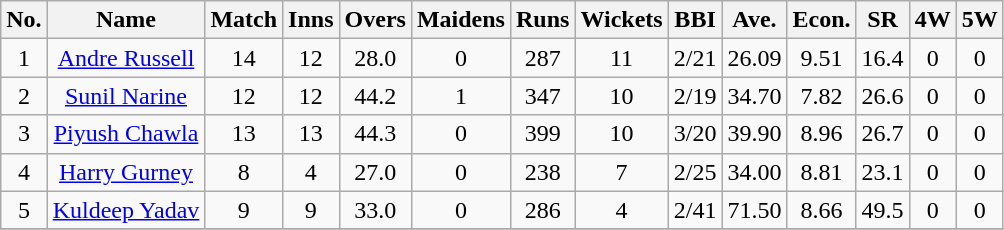<table class="wikitable sortable" style="text-align: center;">
<tr>
<th>No.</th>
<th>Name</th>
<th>Match</th>
<th>Inns</th>
<th>Overs</th>
<th>Maidens</th>
<th>Runs</th>
<th>Wickets</th>
<th>BBI</th>
<th>Ave.</th>
<th>Econ.</th>
<th>SR</th>
<th>4W</th>
<th>5W</th>
</tr>
<tr>
<td>1</td>
<td><a href='#'>Andre Russell</a></td>
<td>14</td>
<td>12</td>
<td>28.0</td>
<td>0</td>
<td>287</td>
<td>11</td>
<td>2/21</td>
<td>26.09</td>
<td>9.51</td>
<td>16.4</td>
<td>0</td>
<td>0</td>
</tr>
<tr>
<td>2</td>
<td><a href='#'>Sunil Narine</a></td>
<td>12</td>
<td>12</td>
<td>44.2</td>
<td>1</td>
<td>347</td>
<td>10</td>
<td>2/19</td>
<td>34.70</td>
<td>7.82</td>
<td>26.6</td>
<td>0</td>
<td>0</td>
</tr>
<tr>
<td>3</td>
<td><a href='#'>Piyush Chawla</a></td>
<td>13</td>
<td>13</td>
<td>44.3</td>
<td>0</td>
<td>399</td>
<td>10</td>
<td>3/20</td>
<td>39.90</td>
<td>8.96</td>
<td>26.7</td>
<td>0</td>
<td>0</td>
</tr>
<tr>
<td>4</td>
<td><a href='#'>Harry Gurney</a></td>
<td>8</td>
<td>4</td>
<td>27.0</td>
<td>0</td>
<td>238</td>
<td>7</td>
<td>2/25</td>
<td>34.00</td>
<td>8.81</td>
<td>23.1</td>
<td>0</td>
<td>0</td>
</tr>
<tr>
<td>5</td>
<td><a href='#'>Kuldeep Yadav</a></td>
<td>9</td>
<td>9</td>
<td>33.0</td>
<td>0</td>
<td>286</td>
<td>4</td>
<td>2/41</td>
<td>71.50</td>
<td>8.66</td>
<td>49.5</td>
<td>0</td>
<td>0</td>
</tr>
<tr>
</tr>
</table>
